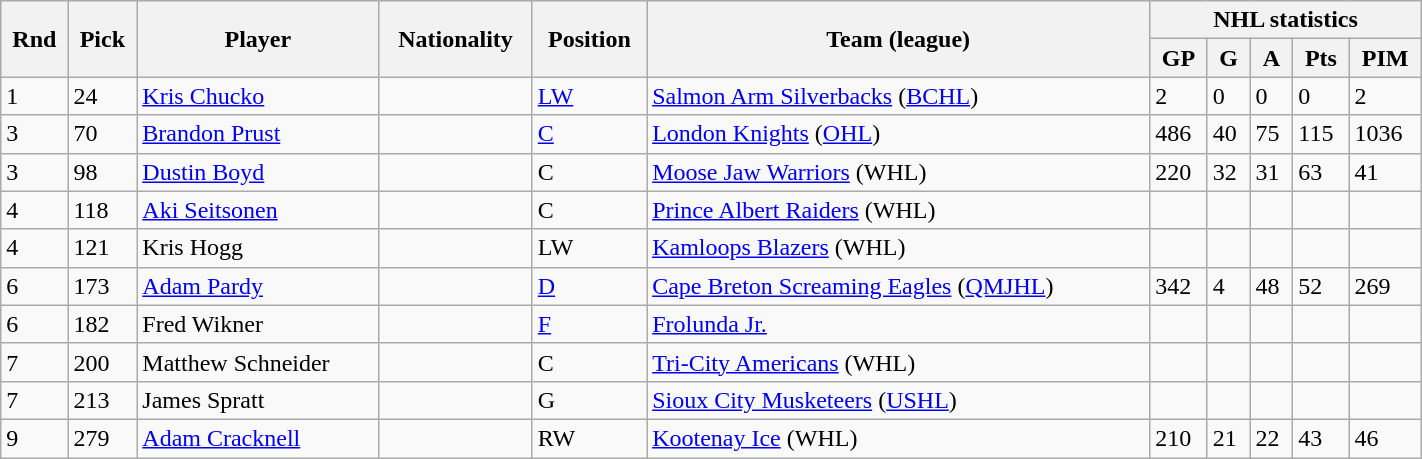<table class="wikitable"  width="75%">
<tr>
<th rowspan="2">Rnd</th>
<th rowspan="2">Pick</th>
<th rowspan="2">Player</th>
<th rowspan="2">Nationality</th>
<th rowspan="2">Position</th>
<th rowspan="2">Team (league)</th>
<th colspan="5">NHL statistics</th>
</tr>
<tr>
<th>GP</th>
<th>G</th>
<th>A</th>
<th>Pts</th>
<th>PIM</th>
</tr>
<tr>
<td>1</td>
<td>24</td>
<td><a href='#'>Kris Chucko</a></td>
<td></td>
<td><a href='#'>LW</a></td>
<td><a href='#'>Salmon Arm Silverbacks</a> (<a href='#'>BCHL</a>)</td>
<td>2</td>
<td>0</td>
<td>0</td>
<td>0</td>
<td>2</td>
</tr>
<tr>
<td>3</td>
<td>70</td>
<td><a href='#'>Brandon Prust</a></td>
<td></td>
<td><a href='#'>C</a></td>
<td><a href='#'>London Knights</a> (<a href='#'>OHL</a>)</td>
<td>486</td>
<td>40</td>
<td>75</td>
<td>115</td>
<td>1036</td>
</tr>
<tr>
<td>3</td>
<td>98</td>
<td><a href='#'>Dustin Boyd</a></td>
<td></td>
<td>C</td>
<td><a href='#'>Moose Jaw Warriors</a> (WHL)</td>
<td>220</td>
<td>32</td>
<td>31</td>
<td>63</td>
<td>41</td>
</tr>
<tr>
<td>4</td>
<td>118</td>
<td><a href='#'>Aki Seitsonen</a></td>
<td></td>
<td>C</td>
<td><a href='#'>Prince Albert Raiders</a> (WHL)</td>
<td></td>
<td></td>
<td></td>
<td></td>
<td></td>
</tr>
<tr>
<td>4</td>
<td>121</td>
<td>Kris Hogg</td>
<td></td>
<td>LW</td>
<td><a href='#'>Kamloops Blazers</a> (WHL)</td>
<td></td>
<td></td>
<td></td>
<td></td>
<td></td>
</tr>
<tr>
<td>6</td>
<td>173</td>
<td><a href='#'>Adam Pardy</a></td>
<td></td>
<td><a href='#'>D</a></td>
<td><a href='#'>Cape Breton Screaming Eagles</a> (<a href='#'>QMJHL</a>)</td>
<td>342</td>
<td>4</td>
<td>48</td>
<td>52</td>
<td>269</td>
</tr>
<tr>
<td>6</td>
<td>182</td>
<td>Fred Wikner</td>
<td></td>
<td><a href='#'>F</a></td>
<td><a href='#'>Frolunda Jr.</a></td>
<td></td>
<td></td>
<td></td>
<td></td>
<td></td>
</tr>
<tr>
<td>7</td>
<td>200</td>
<td>Matthew Schneider</td>
<td></td>
<td>C</td>
<td><a href='#'>Tri-City Americans</a> (WHL)</td>
<td></td>
<td></td>
<td></td>
<td></td>
<td></td>
</tr>
<tr>
<td>7</td>
<td>213</td>
<td>James Spratt</td>
<td></td>
<td>G</td>
<td><a href='#'>Sioux City Musketeers</a> (<a href='#'>USHL</a>)</td>
<td></td>
<td></td>
<td></td>
<td></td>
<td></td>
</tr>
<tr>
<td>9</td>
<td>279</td>
<td><a href='#'>Adam Cracknell</a></td>
<td></td>
<td>RW</td>
<td><a href='#'>Kootenay Ice</a> (WHL)</td>
<td>210</td>
<td>21</td>
<td>22</td>
<td>43</td>
<td>46</td>
</tr>
</table>
